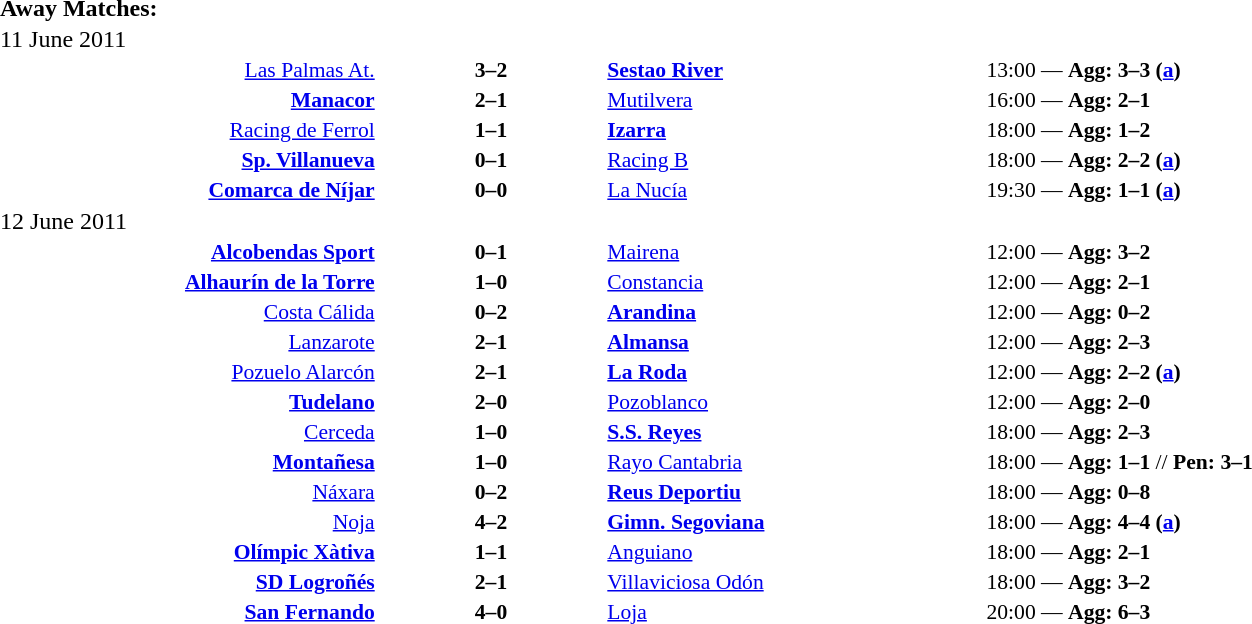<table width=100% cellspacing=1>
<tr>
<th width=20%></th>
<th width=12%></th>
<th width=20%></th>
<th></th>
</tr>
<tr>
<td><strong>Away Matches:</strong></td>
</tr>
<tr>
<td>11 June 2011</td>
</tr>
<tr style=font-size:90%>
<td align=right><a href='#'>Las Palmas At.</a></td>
<td align=center><strong>3–2</strong></td>
<td><strong><a href='#'>Sestao River</a></strong></td>
<td>13:00 — <strong>Agg: 3–3 (<a href='#'>a</a>)</strong></td>
</tr>
<tr style=font-size:90%>
<td align=right><strong><a href='#'>Manacor</a></strong></td>
<td align=center><strong>2–1</strong></td>
<td><a href='#'>Mutilvera</a></td>
<td>16:00 — <strong>Agg: 2–1</strong></td>
</tr>
<tr style=font-size:90%>
<td align=right><a href='#'>Racing de Ferrol</a></td>
<td align=center><strong>1–1</strong></td>
<td><strong><a href='#'>Izarra</a></strong></td>
<td>18:00 — <strong>Agg: 1–2</strong></td>
</tr>
<tr style=font-size:90%>
<td align=right><strong><a href='#'>Sp. Villanueva</a></strong></td>
<td align=center><strong>0–1</strong></td>
<td><a href='#'>Racing B</a></td>
<td>18:00 — <strong>Agg: 2–2 (<a href='#'>a</a>)</strong></td>
</tr>
<tr style=font-size:90%>
<td align=right><strong><a href='#'>Comarca de Níjar</a></strong></td>
<td align=center><strong>0–0</strong></td>
<td><a href='#'>La Nucía</a></td>
<td>19:30 — <strong>Agg: 1–1 (<a href='#'>a</a>)</strong></td>
</tr>
<tr>
<td>12 June 2011</td>
</tr>
<tr style=font-size:90%>
<td align=right><strong><a href='#'>Alcobendas Sport</a></strong></td>
<td align=center><strong>0–1</strong></td>
<td><a href='#'>Mairena</a></td>
<td>12:00 — <strong>Agg: 3–2</strong></td>
</tr>
<tr style=font-size:90%>
<td align=right><strong><a href='#'>Alhaurín de la Torre</a></strong></td>
<td align=center><strong>1–0</strong></td>
<td><a href='#'>Constancia</a></td>
<td>12:00 — <strong>Agg: 2–1</strong></td>
</tr>
<tr style=font-size:90%>
<td align=right><a href='#'>Costa Cálida</a></td>
<td align=center><strong>0–2</strong></td>
<td><strong><a href='#'>Arandina</a></strong></td>
<td>12:00 — <strong>Agg: 0–2</strong></td>
</tr>
<tr style=font-size:90%>
<td align=right><a href='#'>Lanzarote</a></td>
<td align=center><strong>2–1</strong></td>
<td><strong><a href='#'>Almansa</a></strong></td>
<td>12:00 — <strong>Agg: 2–3</strong></td>
</tr>
<tr style=font-size:90%>
<td align=right><a href='#'>Pozuelo Alarcón</a></td>
<td align=center><strong>2–1</strong></td>
<td><strong><a href='#'>La Roda</a></strong></td>
<td>12:00 — <strong>Agg: 2–2 (<a href='#'>a</a>)</strong></td>
</tr>
<tr style=font-size:90%>
<td align=right><strong><a href='#'>Tudelano</a></strong></td>
<td align=center><strong>2–0</strong></td>
<td><a href='#'>Pozoblanco</a></td>
<td>12:00 — <strong>Agg: 2–0</strong></td>
</tr>
<tr style=font-size:90%>
<td align=right><a href='#'>Cerceda</a></td>
<td align=center><strong>1–0</strong></td>
<td><strong><a href='#'>S.S. Reyes</a></strong></td>
<td>18:00 — <strong>Agg: 2–3</strong></td>
</tr>
<tr style=font-size:90%>
<td align=right><strong><a href='#'>Montañesa</a></strong></td>
<td align=center><strong>1–0</strong></td>
<td><a href='#'>Rayo Cantabria</a></td>
<td>18:00 — <strong>Agg: 1–1</strong> // <strong>Pen: 3–1</strong></td>
</tr>
<tr style=font-size:90%>
<td align=right><a href='#'>Náxara</a></td>
<td align=center><strong>0–2</strong></td>
<td><strong><a href='#'>Reus Deportiu</a></strong></td>
<td>18:00 — <strong>Agg: 0–8</strong></td>
</tr>
<tr style=font-size:90%>
<td align=right><a href='#'>Noja</a></td>
<td align=center><strong>4–2</strong></td>
<td><strong><a href='#'>Gimn. Segoviana</a></strong></td>
<td>18:00 — <strong>Agg: 4–4 (<a href='#'>a</a>)</strong></td>
</tr>
<tr style=font-size:90%>
<td align=right><strong><a href='#'>Olímpic Xàtiva</a></strong></td>
<td align=center><strong>1–1</strong></td>
<td><a href='#'>Anguiano</a></td>
<td>18:00 — <strong>Agg: 2–1</strong></td>
</tr>
<tr style=font-size:90%>
<td align=right><strong><a href='#'>SD Logroñés</a></strong></td>
<td align=center><strong>2–1</strong></td>
<td><a href='#'>Villaviciosa Odón</a></td>
<td>18:00 — <strong>Agg: 3–2</strong></td>
</tr>
<tr style=font-size:90%>
<td align=right><strong><a href='#'>San Fernando</a></strong></td>
<td align=center><strong>4–0</strong></td>
<td><a href='#'>Loja</a></td>
<td>20:00 — <strong>Agg: 6–3</strong></td>
</tr>
</table>
